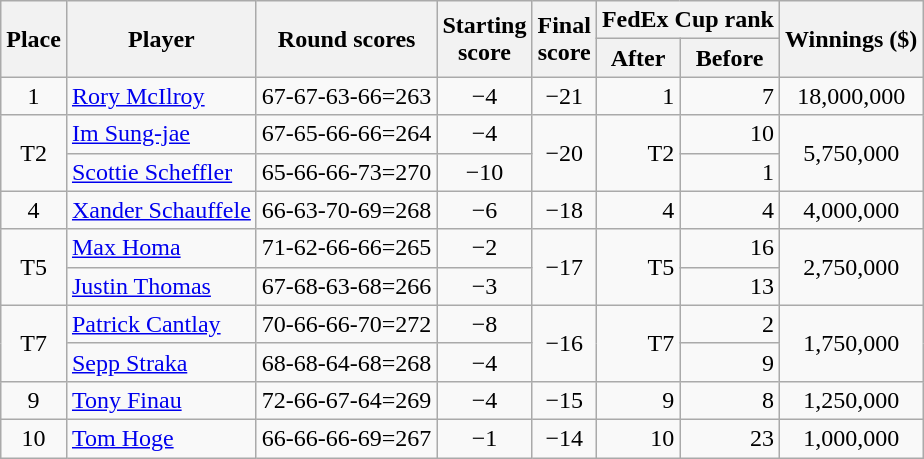<table class=wikitable>
<tr>
<th rowspan=2>Place</th>
<th rowspan=2>Player</th>
<th rowspan=2>Round scores</th>
<th rowspan=2>Starting<br>score</th>
<th rowspan=2>Final<br>score</th>
<th colspan=2>FedEx Cup rank</th>
<th rowspan=2>Winnings ($)</th>
</tr>
<tr>
<th>After</th>
<th>Before</th>
</tr>
<tr>
<td align=center>1</td>
<td> <a href='#'>Rory McIlroy</a></td>
<td>67-67-63-66=263</td>
<td align=center>−4</td>
<td align=center>−21</td>
<td align=right>1</td>
<td align=right>7</td>
<td align=center>18,000,000</td>
</tr>
<tr>
<td align=center rowspan=2>T2</td>
<td> <a href='#'>Im Sung-jae</a></td>
<td>67-65-66-66=264</td>
<td align=center>−4</td>
<td align=center rowspan=2>−20</td>
<td rowspan=2 align=right>T2</td>
<td align=right>10</td>
<td align=center rowspan=2>5,750,000</td>
</tr>
<tr>
<td> <a href='#'>Scottie Scheffler</a></td>
<td>65-66-66-73=270</td>
<td align=center>−10</td>
<td align=right>1</td>
</tr>
<tr>
<td align=center>4</td>
<td> <a href='#'>Xander Schauffele</a></td>
<td>66-63-70-69=268</td>
<td align=center>−6</td>
<td align=center>−18</td>
<td align=right>4</td>
<td align=right>4</td>
<td align=center>4,000,000</td>
</tr>
<tr>
<td align=center rowspan=2>T5</td>
<td> <a href='#'>Max Homa</a></td>
<td>71-62-66-66=265</td>
<td align=center>−2</td>
<td align=center rowspan=2>−17</td>
<td rowspan=2 align=right>T5</td>
<td align=right>16</td>
<td align=center rowspan=2>2,750,000</td>
</tr>
<tr>
<td> <a href='#'>Justin Thomas</a></td>
<td>67-68-63-68=266</td>
<td align=center>−3</td>
<td align=right>13</td>
</tr>
<tr>
<td align=center rowspan=2>T7</td>
<td> <a href='#'>Patrick Cantlay</a></td>
<td>70-66-66-70=272</td>
<td align=center>−8</td>
<td align=center rowspan=2>−16</td>
<td rowspan=2 align=right>T7</td>
<td align=right>2</td>
<td align=center rowspan=2>1,750,000</td>
</tr>
<tr>
<td> <a href='#'>Sepp Straka</a></td>
<td>68-68-64-68=268</td>
<td align=center>−4</td>
<td align=right>9</td>
</tr>
<tr>
<td align=center>9</td>
<td> <a href='#'>Tony Finau</a></td>
<td>72-66-67-64=269</td>
<td align=center>−4</td>
<td align=center>−15</td>
<td align=right>9</td>
<td align=right>8</td>
<td align=center>1,250,000</td>
</tr>
<tr>
<td align=center>10</td>
<td> <a href='#'>Tom Hoge</a></td>
<td>66-66-66-69=267</td>
<td align=center>−1</td>
<td align=center>−14</td>
<td align=right>10</td>
<td align=right>23</td>
<td align=center>1,000,000</td>
</tr>
</table>
